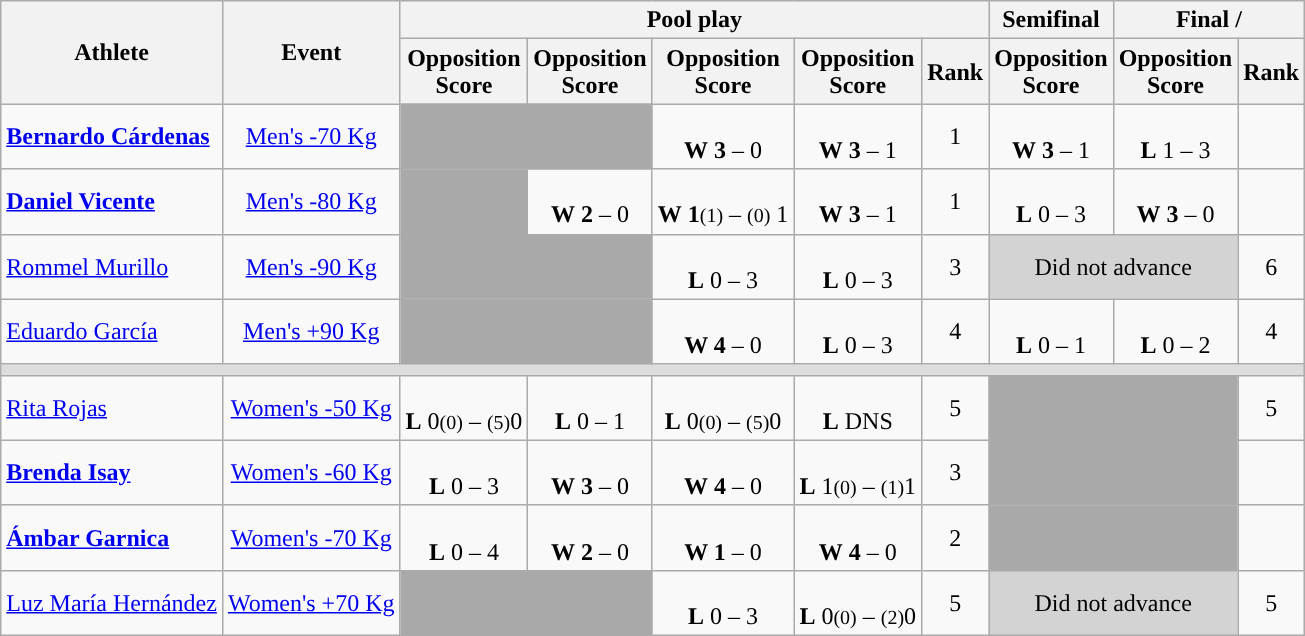<table class="wikitable">
<tr>
<th rowspan="2">Athlete</th>
<th rowspan="2">Event</th>
<th colspan="5">Pool play</th>
<th>Semifinal</th>
<th colspan="2">Final / </th>
</tr>
<tr>
<th>Opposition<br>Score</th>
<th>Opposition<br>Score</th>
<th>Opposition<br>Score</th>
<th>Opposition<br>Score</th>
<th>Rank</th>
<th>Opposition<br>Score</th>
<th>Opposition<br>Score</th>
<th>Rank</th>
</tr>
<tr align="center">
<td align="left" style="white-space: nowrap;"><strong><a href='#'>Bernardo Cárdenas</a></strong></td>
<td><a href='#'>Men's -70 Kg</a></td>
<td colspan="2" style="background: #A9A9A9"></td>
<td><br><strong>W</strong> <strong>3</strong> – 0</td>
<td><br><strong>W</strong> <strong>3</strong> – 1</td>
<td>1</td>
<td style="white-space: nowrap;"><br><strong>W</strong> <strong>3</strong> – 1</td>
<td style="white-space: nowrap;"><br><strong>L</strong> 1 – 3</td>
<td></td>
</tr>
<tr align="center">
<td align="left" style="white-space: nowrap;"><strong><a href='#'>Daniel Vicente</a></strong></td>
<td><a href='#'>Men's -80 Kg</a></td>
<td style="background: #A9A9A9"></td>
<td><br><strong>W</strong> <strong>2</strong> – 0</td>
<td><br><strong>W</strong> <strong>1</strong><small>(1)</small> – <small>(0)</small> 1</td>
<td><br><strong>W</strong> <strong>3</strong> – 1</td>
<td>1</td>
<td><br><strong>L</strong> 0 – 3</td>
<td><br><strong>W</strong> <strong>3</strong> – 0</td>
<td></td>
</tr>
<tr align="center">
<td align="left" style="white-space: nowrap;"><a href='#'>Rommel Murillo</a></td>
<td><a href='#'>Men's -90 Kg</a></td>
<td colspan="2" ; style="background: #A9A9A9"></td>
<td><br><strong>L</strong> 0 – 3</td>
<td><br><strong>L</strong> 0 – 3</td>
<td>3</td>
<td colspan="2" ; style="background: #D3D3D3">Did not advance</td>
<td>6</td>
</tr>
<tr align="center">
<td align="left" style="white-space: nowrap;"><a href='#'>Eduardo García</a></td>
<td><a href='#'>Men's +90 Kg</a></td>
<td colspan="2" ; style="background: #A9A9A9"></td>
<td><br><strong>W 4</strong> – 0</td>
<td><br><strong>L</strong> 0 – 3</td>
<td>4</td>
<td><br><strong>L</strong> 0 – 1</td>
<td><br><strong>L</strong> 0 – 2</td>
<td>4</td>
</tr>
<tr bgcolor="#ddd">
<td colspan="10"></td>
</tr>
<tr align="center">
<td align="left" style="white-space: nowrap;"><a href='#'>Rita Rojas</a></td>
<td><a href='#'>Women's -50 Kg</a></td>
<td><br><strong>L</strong> 0<small>(0)</small> – <small>(5)</small>0</td>
<td><br><strong>L</strong>  0 – 1</td>
<td><br><strong>L</strong> 0<small>(0)</small> – <small>(5)</small>0</td>
<td><br><strong>L</strong> DNS</td>
<td>5</td>
<td colspan="2" ; style="background: #A9A9A9"></td>
<td>5</td>
</tr>
<tr align="center">
<td align="left" style="white-space: nowrap;"><strong><a href='#'>Brenda Isay</a></strong></td>
<td><a href='#'>Women's -60 Kg</a></td>
<td><br><strong>L</strong> 0 – 3</td>
<td><br><strong>W</strong> <strong>3</strong> – 0</td>
<td><br><strong>W</strong> <strong>4</strong> – 0</td>
<td><br><strong>L</strong>  1<small>(0)</small> – <small>(1)</small>1</td>
<td>3</td>
<td colspan="2" ; style="background: #A9A9A9"></td>
<td></td>
</tr>
<tr align="center">
<td align="left" style="white-space: nowrap;"><strong><a href='#'>Ámbar Garnica</a></strong></td>
<td><a href='#'>Women's -70 Kg</a></td>
<td><br><strong>L</strong> 0 – 4</td>
<td><br><strong>W</strong> <strong>2</strong> – 0</td>
<td><br><strong>W  1</strong> – 0</td>
<td><br><strong>W</strong> <strong>4</strong> – 0</td>
<td>2</td>
<td colspan="2" ; style="background: #A9A9A9"></td>
<td></td>
</tr>
<tr align="center">
<td align="left" style="white-space: nowrap;"><a href='#'>Luz María Hernández</a></td>
<td><a href='#'>Women's +70 Kg</a></td>
<td colspan="2" ; style="background: #A9A9A9"></td>
<td><br><strong>L</strong> 0 – 3</td>
<td><br><strong>L</strong>  0<small>(0)</small> – <small>(2)</small>0</td>
<td>5</td>
<td colspan="2" ; style="background: #D3D3D3">Did not advance</td>
<td>5</td>
</tr>
</table>
